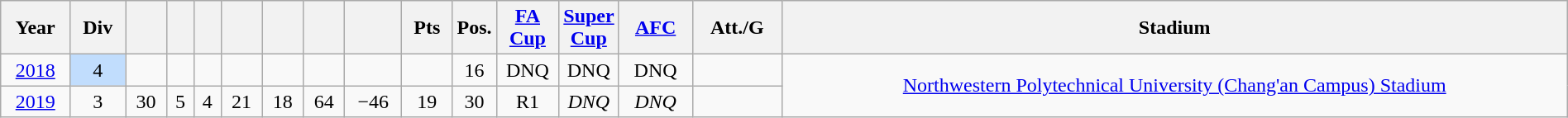<table class="wikitable sortable" width=100% style=text-align:Center>
<tr>
<th>Year</th>
<th>Div</th>
<th></th>
<th></th>
<th></th>
<th></th>
<th></th>
<th></th>
<th></th>
<th>Pts</th>
<th width=2%>Pos.</th>
<th width=4%><a href='#'>FA Cup</a></th>
<th width=2%><a href='#'>Super Cup</a></th>
<th><a href='#'>AFC</a></th>
<th>Att./G</th>
<th>Stadium</th>
</tr>
<tr>
<td><a href='#'>2018</a></td>
<td bgcolor="#c1ddfd">4</td>
<td></td>
<td></td>
<td></td>
<td></td>
<td></td>
<td></td>
<td></td>
<td></td>
<td>16</td>
<td>DNQ</td>
<td>DNQ</td>
<td>DNQ</td>
<td></td>
<td rowspan="2"><a href='#'>Northwestern Polytechnical University (Chang'an Campus) Stadium</a></td>
</tr>
<tr>
<td><a href='#'>2019</a></td>
<td>3</td>
<td>30</td>
<td>5</td>
<td>4</td>
<td>21</td>
<td>18</td>
<td>64</td>
<td>−46</td>
<td>19</td>
<td>30</td>
<td>R1</td>
<td><em>DNQ</em></td>
<td><em>DNQ</em></td>
<td></td>
</tr>
</table>
